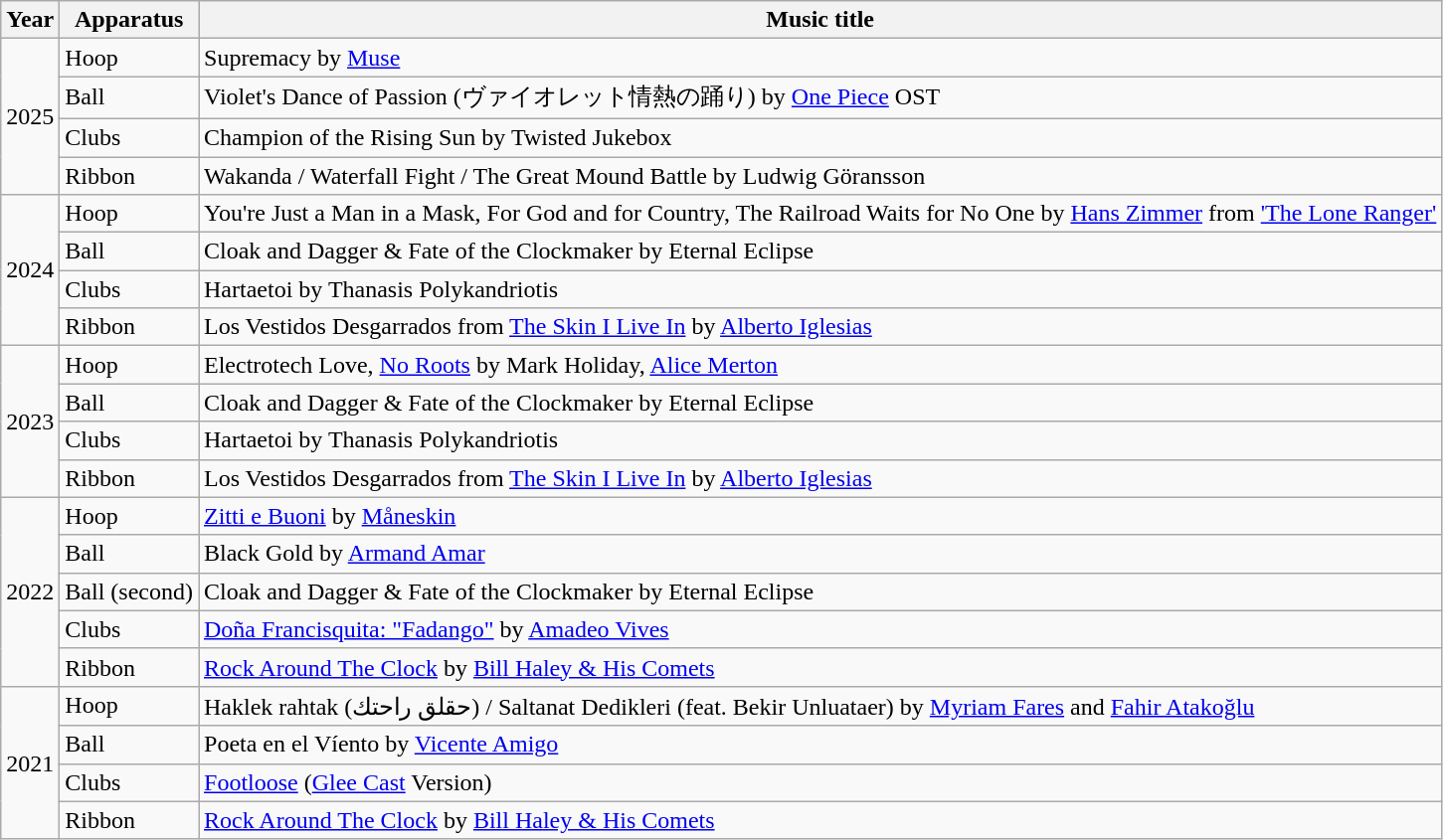<table class="wikitable">
<tr>
<th>Year</th>
<th>Apparatus</th>
<th>Music title</th>
</tr>
<tr>
<td rowspan="4">2025</td>
<td>Hoop</td>
<td>Supremacy by <a href='#'>Muse</a></td>
</tr>
<tr>
<td>Ball</td>
<td>Violet's Dance of Passion (ヴァイオレット情熱の踊り) by <a href='#'>One Piece</a> OST</td>
</tr>
<tr>
<td>Clubs</td>
<td>Champion of the Rising Sun by Twisted Jukebox</td>
</tr>
<tr>
<td>Ribbon</td>
<td>Wakanda / Waterfall Fight / The Great Mound Battle by Ludwig Göransson</td>
</tr>
<tr>
<td rowspan="4">2024</td>
<td>Hoop</td>
<td>You're Just a Man in a Mask, For God and for Country, The Railroad Waits for No One by <a href='#'>Hans Zimmer</a> from <a href='#'>'The Lone Ranger'</a></td>
</tr>
<tr>
<td>Ball</td>
<td>Cloak and Dagger & Fate of the Clockmaker by Eternal Eclipse</td>
</tr>
<tr>
<td>Clubs</td>
<td>Hartaetoi by Thanasis Polykandriotis</td>
</tr>
<tr>
<td>Ribbon</td>
<td>Los Vestidos Desgarrados from <a href='#'>The Skin I Live In</a> by <a href='#'>Alberto Iglesias</a></td>
</tr>
<tr>
<td rowspan="4">2023</td>
<td>Hoop</td>
<td>Electrotech Love, <a href='#'>No Roots</a> by Mark Holiday, <a href='#'>Alice Merton</a></td>
</tr>
<tr>
<td>Ball</td>
<td>Cloak and Dagger & Fate of the Clockmaker by Eternal Eclipse</td>
</tr>
<tr>
<td>Clubs</td>
<td>Hartaetoi by Thanasis Polykandriotis</td>
</tr>
<tr>
<td>Ribbon</td>
<td>Los Vestidos Desgarrados from <a href='#'>The Skin I Live In</a> by <a href='#'>Alberto Iglesias</a></td>
</tr>
<tr>
<td rowspan="5">2022</td>
<td>Hoop</td>
<td><a href='#'>Zitti e Buoni</a> by <a href='#'>Måneskin</a></td>
</tr>
<tr>
<td>Ball</td>
<td>Black Gold by <a href='#'>Armand Amar</a></td>
</tr>
<tr>
<td>Ball (second)</td>
<td>Cloak and Dagger & Fate of the Clockmaker by Eternal Eclipse</td>
</tr>
<tr>
<td>Clubs</td>
<td><a href='#'>Doña Francisquita: "Fadango"</a> by <a href='#'>Amadeo Vives</a></td>
</tr>
<tr>
<td>Ribbon</td>
<td><a href='#'>Rock Around The Clock</a> by <a href='#'>Bill Haley & His Comets</a></td>
</tr>
<tr>
<td rowspan="4">2021</td>
<td>Hoop</td>
<td>Haklek rahtak (حقلق راحتك) / Saltanat Dedikleri (feat. Bekir Unluataer) by <a href='#'>Myriam Fares</a> and <a href='#'>Fahir Atakoğlu</a></td>
</tr>
<tr>
<td>Ball</td>
<td>Poeta en el Víento by <a href='#'>Vicente Amigo</a></td>
</tr>
<tr>
<td>Clubs</td>
<td><a href='#'>Footloose</a> (<a href='#'>Glee Cast</a> Version)</td>
</tr>
<tr>
<td>Ribbon</td>
<td><a href='#'>Rock Around The Clock</a> by <a href='#'>Bill Haley & His Comets</a></td>
</tr>
</table>
